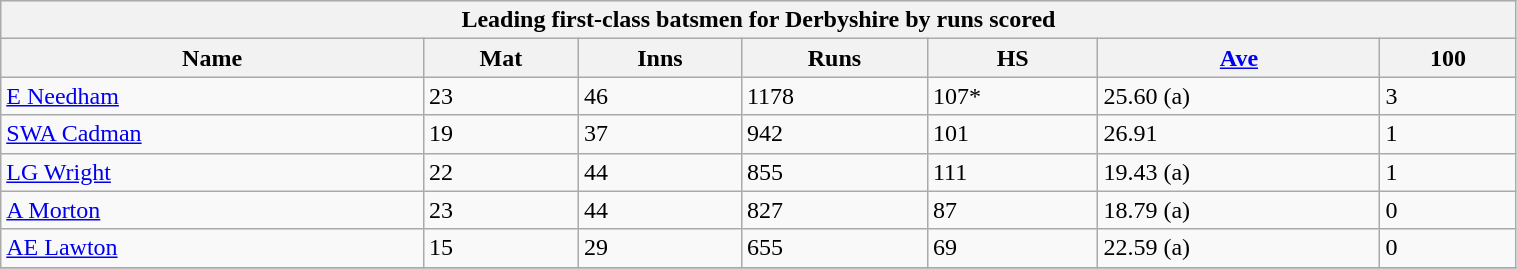<table class="wikitable" width="80%">
<tr bgcolor="#efefef">
<th colspan=7>Leading first-class batsmen for Derbyshire by runs scored</th>
</tr>
<tr bgcolor="#efefef">
<th>Name</th>
<th>Mat</th>
<th>Inns</th>
<th>Runs</th>
<th>HS</th>
<th><a href='#'>Ave</a></th>
<th>100</th>
</tr>
<tr>
<td><a href='#'>E Needham</a></td>
<td>23</td>
<td>46</td>
<td>1178</td>
<td>107*</td>
<td>25.60 (a)</td>
<td>3</td>
</tr>
<tr>
<td><a href='#'>SWA Cadman</a></td>
<td>19</td>
<td>37</td>
<td>942</td>
<td>101</td>
<td>26.91</td>
<td>1</td>
</tr>
<tr>
<td><a href='#'>LG Wright</a></td>
<td>22</td>
<td>44</td>
<td>855</td>
<td>111</td>
<td>19.43 (a)</td>
<td>1</td>
</tr>
<tr>
<td><a href='#'>A Morton</a></td>
<td>23</td>
<td>44</td>
<td>827</td>
<td>87</td>
<td>18.79 (a)</td>
<td>0</td>
</tr>
<tr>
<td><a href='#'>AE Lawton</a></td>
<td>15</td>
<td>29</td>
<td>655</td>
<td>69</td>
<td>22.59 (a)</td>
<td>0</td>
</tr>
<tr>
</tr>
</table>
